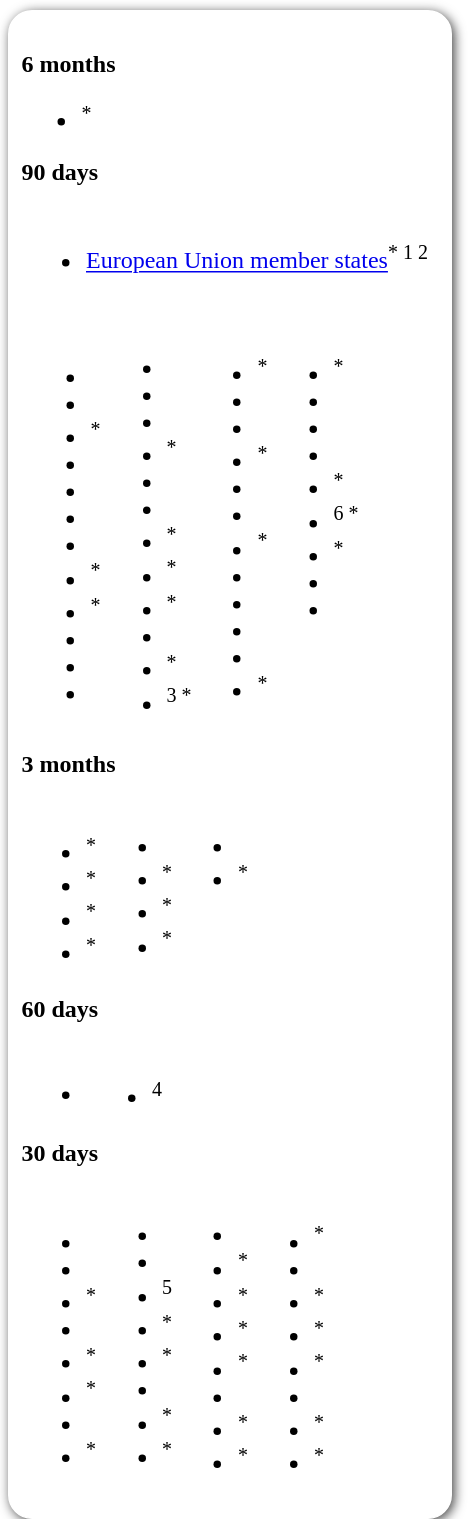<table style=" border-radius:1em; box-shadow: 0.1em 0.1em 0.5em rgba(0,0,0,0.75); background-color: white; border: 1px solid white; margin:10px 0px; padding: 5px;">
<tr style="vertical-align:top;">
<td><br><strong>6 months</strong><ul><li><sup>*</sup></li></ul><strong>90 days</strong><table>
<tr>
<td><br><ul><li> <a href='#'>European Union member states</a><sup>* 1 2</sup></li></ul><table>
<tr>
<td><br><ul><li></li><li></li><li><sup>*</sup></li><li></li><li></li><li></li><li></li><li><sup>*</sup></li><li><sup>*</sup></li><li></li><li></li><li></li></ul></td>
<td valign="top"><br><ul><li></li><li></li><li></li><li><sup>*</sup></li><li></li><li></li><li><sup>*</sup></li><li><sup>*</sup></li><li><sup>*</sup></li><li></li><li><sup>*</sup></li><li><sup>3 *</sup></li></ul></td>
<td valign="top"><br><ul><li><sup>*</sup></li><li></li><li></li><li><sup>*</sup></li><li></li><li></li><li><sup>*</sup></li><li></li><li></li><li></li><li></li><li><sup>*</sup></li></ul></td>
<td valign="top"><br><ul><li><sup>*</sup></li><li></li><li></li><li></li><li><sup>*</sup></li><li><sup>6 *</sup></li><li><sup>*</sup></li><li></li><li></li></ul></td>
<td></td>
</tr>
</table>
</td>
</tr>
</table>
<strong>3 months</strong><table>
<tr>
<td><br><ul><li><sup>*</sup></li><li><sup>*</sup></li><li><sup>*</sup></li><li><sup>*</sup></li></ul></td>
<td valign="top"><br><ul><li></li><li><sup>*</sup></li><li><sup>*</sup></li><li><sup>*</sup></li></ul></td>
<td valign="top"><br><ul><li></li><li><sup>*</sup></li></ul></td>
<td></td>
</tr>
</table>
<strong>60 days</strong><table>
<tr>
<td><br><ul><li></li></ul></td>
<td valign="top"><br><ul><li><sup>4</sup></li></ul></td>
<td></td>
</tr>
</table>
<strong>30 days</strong><table>
<tr>
<td><br><ul><li></li><li></li><li><sup>*</sup></li><li></li><li><sup>*</sup></li><li><sup>*</sup></li><li></li><li><sup>*</sup></li></ul></td>
<td valign="top"><br><ul><li></li><li></li><li><sup>5</sup></li><li><sup>*</sup></li><li><sup>*</sup></li><li></li><li><sup>*</sup></li><li><sup>*</sup></li></ul></td>
<td valign="top"><br><ul><li></li><li><sup>*</sup></li><li><sup>*</sup></li><li><sup>*</sup></li><li><sup>*</sup></li><li></li><li><sup>*</sup></li><li><sup>*</sup></li></ul></td>
<td valign="top"><br><ul><li><sup>*</sup></li><li></li><li><sup>*</sup></li><li><sup>*</sup></li><li><sup>*</sup></li><li></li><li><sup>*</sup></li><li><sup>*</sup></li></ul></td>
<td></td>
</tr>
</table>
</td>
<td></td>
</tr>
</table>
